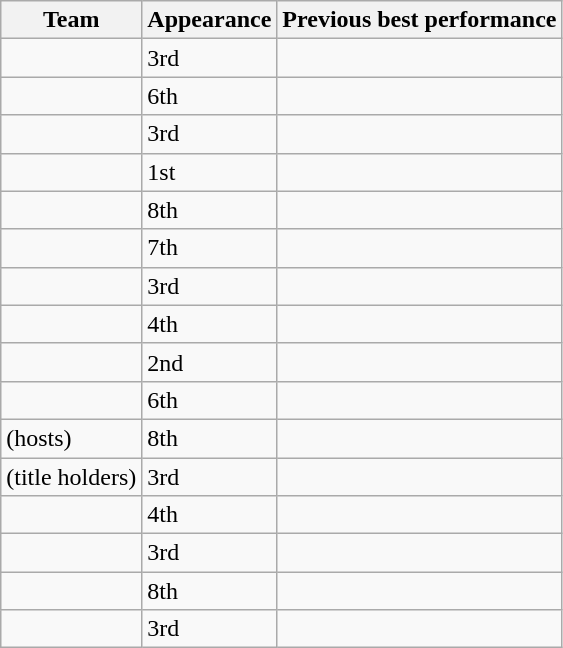<table class="wikitable sortable">
<tr>
<th>Team</th>
<th data-sort-type="number">Appearance</th>
<th>Previous best performance</th>
</tr>
<tr>
<td></td>
<td>3rd</td>
<td></td>
</tr>
<tr>
<td></td>
<td>6th</td>
<td></td>
</tr>
<tr>
<td></td>
<td>3rd</td>
<td></td>
</tr>
<tr>
<td></td>
<td>1st</td>
<td></td>
</tr>
<tr>
<td></td>
<td>8th</td>
<td></td>
</tr>
<tr>
<td></td>
<td>7th</td>
<td></td>
</tr>
<tr>
<td></td>
<td>3rd</td>
<td></td>
</tr>
<tr>
<td></td>
<td>4th</td>
<td></td>
</tr>
<tr>
<td></td>
<td>2nd</td>
<td></td>
</tr>
<tr>
<td></td>
<td>6th</td>
<td></td>
</tr>
<tr>
<td> (hosts)</td>
<td>8th</td>
<td></td>
</tr>
<tr>
<td> (title holders)</td>
<td>3rd</td>
<td></td>
</tr>
<tr>
<td></td>
<td>4th</td>
<td></td>
</tr>
<tr>
<td></td>
<td>3rd</td>
<td></td>
</tr>
<tr>
<td></td>
<td>8th</td>
<td></td>
</tr>
<tr>
<td></td>
<td>3rd</td>
<td></td>
</tr>
</table>
